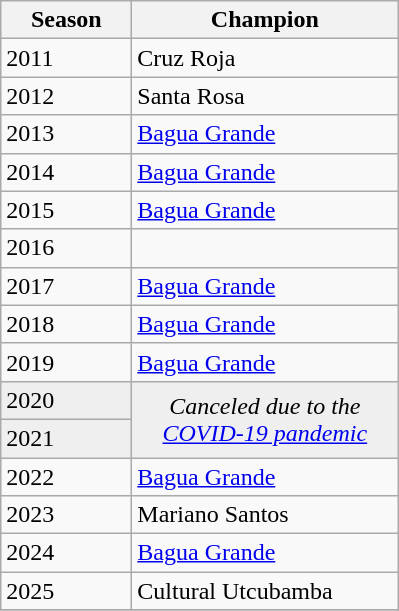<table class="wikitable sortable">
<tr>
<th width=80px>Season</th>
<th width=170px>Champion</th>
</tr>
<tr>
<td>2011</td>
<td>Cruz Roja</td>
</tr>
<tr>
<td>2012</td>
<td>Santa Rosa</td>
</tr>
<tr>
<td>2013</td>
<td><a href='#'>Bagua Grande</a></td>
</tr>
<tr>
<td>2014</td>
<td><a href='#'>Bagua Grande</a></td>
</tr>
<tr>
<td>2015</td>
<td><a href='#'>Bagua Grande</a></td>
</tr>
<tr>
<td>2016</td>
<td></td>
</tr>
<tr>
<td>2017</td>
<td><a href='#'>Bagua Grande</a></td>
</tr>
<tr>
<td>2018</td>
<td><a href='#'>Bagua Grande</a></td>
</tr>
<tr>
<td>2019</td>
<td><a href='#'>Bagua Grande</a></td>
</tr>
<tr bgcolor=#efefef>
<td>2020</td>
<td rowspan=2 colspan="1" align=center><em>Canceled due to the <a href='#'>COVID-19 pandemic</a></em></td>
</tr>
<tr bgcolor=#efefef>
<td>2021</td>
</tr>
<tr>
<td>2022</td>
<td><a href='#'>Bagua Grande</a></td>
</tr>
<tr>
<td>2023</td>
<td>Mariano Santos</td>
</tr>
<tr>
<td>2024</td>
<td><a href='#'>Bagua Grande</a></td>
</tr>
<tr>
<td>2025</td>
<td>Cultural Utcubamba</td>
</tr>
<tr>
</tr>
</table>
